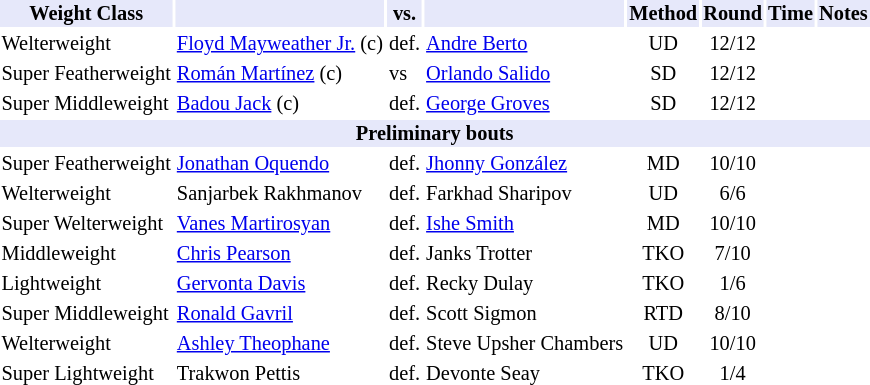<table class="toccolours" style="font-size: 85%;">
<tr>
<th style="background:#e6e8fa; color:#000; text-align:center;">Weight Class</th>
<th style="background:#e6e8fa; color:#000; text-align:center;"></th>
<th style="background:#e6e8fa; color:#000; text-align:center;">vs.</th>
<th style="background:#e6e8fa; color:#000; text-align:center;"></th>
<th style="background:#e6e8fa; color:#000; text-align:center;">Method</th>
<th style="background:#e6e8fa; color:#000; text-align:center;">Round</th>
<th style="background:#e6e8fa; color:#000; text-align:center;">Time</th>
<th style="background:#e6e8fa; color:#000; text-align:center;">Notes</th>
</tr>
<tr>
<td>Welterweight</td>
<td> <a href='#'>Floyd Mayweather Jr.</a> (c)</td>
<td>def.</td>
<td> <a href='#'>Andre Berto</a></td>
<td align=center>UD</td>
<td align=center>12/12</td>
<td align=center></td>
<td></td>
<td></td>
</tr>
<tr>
<td>Super Featherweight</td>
<td> <a href='#'>Román Martínez</a> (c)</td>
<td>vs</td>
<td> <a href='#'>Orlando Salido</a></td>
<td align=center>SD</td>
<td align=center>12/12</td>
<td align=center></td>
<td></td>
<td></td>
</tr>
<tr>
<td>Super Middleweight</td>
<td> <a href='#'>Badou Jack</a> (c)</td>
<td>def.</td>
<td> <a href='#'>George Groves</a></td>
<td align=center>SD</td>
<td align=center>12/12</td>
<td align=center></td>
<td></td>
<td></td>
</tr>
<tr>
<th colspan="8" style="background-color: #e6e8fa;">Preliminary bouts</th>
</tr>
<tr>
<td>Super Featherweight</td>
<td> <a href='#'>Jonathan Oquendo</a></td>
<td>def.</td>
<td> <a href='#'>Jhonny González</a></td>
<td align=center>MD</td>
<td align=center>10/10</td>
<td align=center></td>
<td></td>
</tr>
<tr>
<td>Welterweight</td>
<td> Sanjarbek Rakhmanov</td>
<td>def.</td>
<td> Farkhad Sharipov</td>
<td align=center>UD</td>
<td align=center>6/6</td>
<td align=center></td>
<td></td>
</tr>
<tr>
<td>Super Welterweight</td>
<td> <a href='#'>Vanes Martirosyan</a></td>
<td>def.</td>
<td> <a href='#'>Ishe Smith</a></td>
<td align=center>MD</td>
<td align=center>10/10</td>
<td align=center></td>
<td></td>
</tr>
<tr>
<td>Middleweight</td>
<td> <a href='#'>Chris Pearson</a></td>
<td>def.</td>
<td> Janks Trotter</td>
<td align=center>TKO</td>
<td align=center>7/10</td>
<td align=center></td>
<td></td>
</tr>
<tr>
<td>Lightweight</td>
<td> <a href='#'>Gervonta Davis</a></td>
<td>def.</td>
<td> Recky Dulay</td>
<td align=center>TKO</td>
<td align=center>1/6</td>
<td align=center></td>
<td></td>
</tr>
<tr>
<td>Super Middleweight</td>
<td> <a href='#'>Ronald Gavril</a></td>
<td>def.</td>
<td> Scott Sigmon</td>
<td align=center>RTD</td>
<td align=center>8/10</td>
<td align=center></td>
<td></td>
</tr>
<tr>
<td>Welterweight</td>
<td> <a href='#'>Ashley Theophane</a></td>
<td>def.</td>
<td> Steve Upsher Chambers</td>
<td align=center>UD</td>
<td align=center>10/10</td>
<td align=center></td>
<td></td>
</tr>
<tr>
<td>Super Lightweight</td>
<td> Trakwon Pettis</td>
<td>def.</td>
<td> Devonte Seay</td>
<td align=center>TKO</td>
<td align=center>1/4</td>
<td align=center></td>
<td></td>
</tr>
</table>
